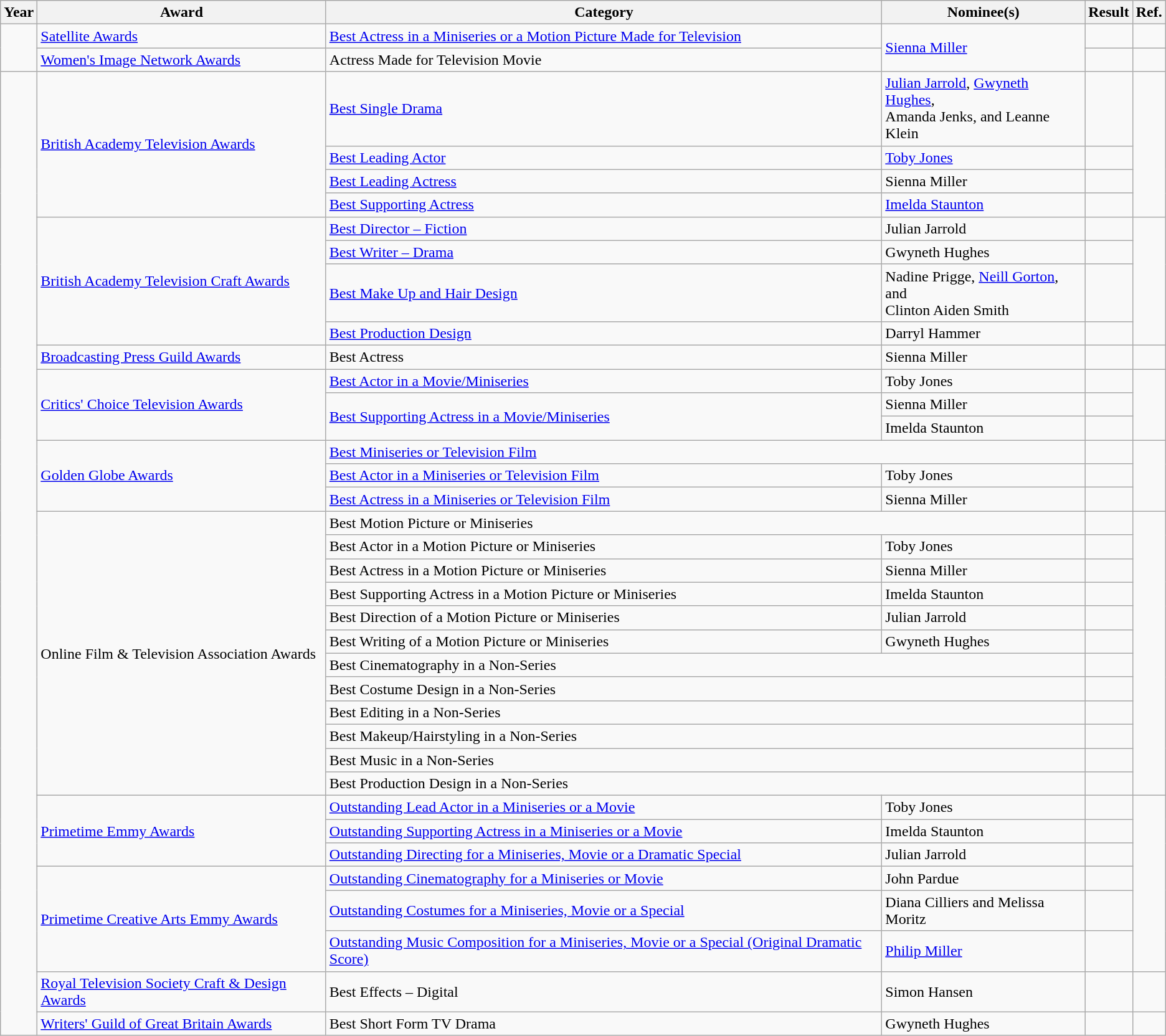<table class="wikitable sortable">
<tr>
<th>Year</th>
<th>Award</th>
<th>Category</th>
<th>Nominee(s)</th>
<th>Result</th>
<th>Ref.</th>
</tr>
<tr>
<td rowspan="2"></td>
<td><a href='#'>Satellite Awards</a></td>
<td><a href='#'>Best Actress in a Miniseries or a Motion Picture Made for Television</a></td>
<td rowspan="2"><a href='#'>Sienna Miller</a></td>
<td></td>
<td align="center"></td>
</tr>
<tr>
<td><a href='#'>Women's Image Network Awards</a></td>
<td>Actress Made for Television Movie</td>
<td></td>
<td align="center"></td>
</tr>
<tr>
<td rowspan="35"></td>
<td rowspan="4"><a href='#'>British Academy Television Awards</a></td>
<td><a href='#'>Best Single Drama</a></td>
<td><a href='#'>Julian Jarrold</a>, <a href='#'>Gwyneth Hughes</a>, <br> Amanda Jenks, and Leanne Klein</td>
<td></td>
<td align="center" rowspan="4"></td>
</tr>
<tr>
<td><a href='#'>Best Leading Actor</a></td>
<td><a href='#'>Toby Jones</a></td>
<td></td>
</tr>
<tr>
<td><a href='#'>Best Leading Actress</a></td>
<td>Sienna Miller</td>
<td></td>
</tr>
<tr>
<td><a href='#'>Best Supporting Actress</a></td>
<td><a href='#'>Imelda Staunton</a></td>
<td></td>
</tr>
<tr>
<td rowspan="4"><a href='#'>British Academy Television Craft Awards</a></td>
<td><a href='#'>Best Director – Fiction</a></td>
<td>Julian Jarrold</td>
<td></td>
<td align="center" rowspan="4"></td>
</tr>
<tr>
<td><a href='#'>Best Writer – Drama</a></td>
<td>Gwyneth Hughes</td>
<td></td>
</tr>
<tr>
<td><a href='#'>Best Make Up and Hair Design</a></td>
<td>Nadine Prigge, <a href='#'>Neill Gorton</a>, and <br> Clinton Aiden Smith</td>
<td></td>
</tr>
<tr>
<td><a href='#'>Best Production Design</a></td>
<td>Darryl Hammer</td>
<td></td>
</tr>
<tr>
<td><a href='#'>Broadcasting Press Guild Awards</a></td>
<td>Best Actress</td>
<td>Sienna Miller</td>
<td></td>
<td align="center"></td>
</tr>
<tr>
<td rowspan="3"><a href='#'>Critics' Choice Television Awards</a></td>
<td><a href='#'>Best Actor in a Movie/Miniseries</a></td>
<td>Toby Jones</td>
<td></td>
<td align="center" rowspan="3"></td>
</tr>
<tr>
<td rowspan="2"><a href='#'>Best Supporting Actress in a Movie/Miniseries</a></td>
<td>Sienna Miller</td>
<td></td>
</tr>
<tr>
<td>Imelda Staunton</td>
<td></td>
</tr>
<tr>
<td rowspan="3"><a href='#'>Golden Globe Awards</a></td>
<td colspan="2"><a href='#'>Best Miniseries or Television Film</a></td>
<td></td>
<td align="center" rowspan="3"></td>
</tr>
<tr>
<td><a href='#'>Best Actor in a Miniseries or Television Film</a></td>
<td>Toby Jones</td>
<td></td>
</tr>
<tr>
<td><a href='#'>Best Actress in a Miniseries or Television Film</a></td>
<td>Sienna Miller</td>
<td></td>
</tr>
<tr>
<td rowspan="12">Online Film & Television Association Awards</td>
<td colspan="2">Best Motion Picture or Miniseries</td>
<td></td>
<td align="center" rowspan="12"></td>
</tr>
<tr>
<td>Best Actor in a Motion Picture or Miniseries</td>
<td>Toby Jones</td>
<td></td>
</tr>
<tr>
<td>Best Actress in a Motion Picture or Miniseries</td>
<td>Sienna Miller</td>
<td></td>
</tr>
<tr>
<td>Best Supporting Actress in a Motion Picture or Miniseries</td>
<td>Imelda Staunton</td>
<td></td>
</tr>
<tr>
<td>Best Direction of a Motion Picture or Miniseries</td>
<td>Julian Jarrold</td>
<td></td>
</tr>
<tr>
<td>Best Writing of a Motion Picture or Miniseries</td>
<td>Gwyneth Hughes</td>
<td></td>
</tr>
<tr>
<td colspan="2">Best Cinematography in a Non-Series</td>
<td></td>
</tr>
<tr>
<td colspan="2">Best Costume Design in a Non-Series</td>
<td></td>
</tr>
<tr>
<td colspan="2">Best Editing in a Non-Series</td>
<td></td>
</tr>
<tr>
<td colspan="2">Best Makeup/Hairstyling in a Non-Series</td>
<td></td>
</tr>
<tr>
<td colspan="2">Best Music in a Non-Series</td>
<td></td>
</tr>
<tr>
<td colspan="2">Best Production Design in a Non-Series</td>
<td></td>
</tr>
<tr>
<td rowspan="3"><a href='#'>Primetime Emmy Awards</a></td>
<td><a href='#'>Outstanding Lead Actor in a Miniseries or a Movie</a></td>
<td>Toby Jones</td>
<td></td>
<td align="center" rowspan="6"></td>
</tr>
<tr>
<td><a href='#'>Outstanding Supporting Actress in a Miniseries or a Movie</a></td>
<td>Imelda Staunton</td>
<td></td>
</tr>
<tr>
<td><a href='#'>Outstanding Directing for a Miniseries, Movie or a Dramatic Special</a></td>
<td>Julian Jarrold</td>
<td></td>
</tr>
<tr>
<td rowspan="3"><a href='#'>Primetime Creative Arts Emmy Awards</a></td>
<td><a href='#'>Outstanding Cinematography for a Miniseries or Movie</a></td>
<td>John Pardue</td>
<td></td>
</tr>
<tr>
<td><a href='#'>Outstanding Costumes for a Miniseries, Movie or a Special</a></td>
<td>Diana Cilliers and Melissa Moritz</td>
<td></td>
</tr>
<tr>
<td><a href='#'>Outstanding Music Composition for a Miniseries, Movie or a Special (Original Dramatic Score)</a></td>
<td><a href='#'>Philip Miller</a></td>
<td></td>
</tr>
<tr>
<td><a href='#'>Royal Television Society Craft & Design Awards</a></td>
<td>Best Effects – Digital</td>
<td>Simon Hansen</td>
<td></td>
<td align="center"></td>
</tr>
<tr>
<td><a href='#'>Writers' Guild of Great Britain Awards</a></td>
<td>Best Short Form TV Drama</td>
<td>Gwyneth Hughes</td>
<td></td>
<td align="center"></td>
</tr>
</table>
